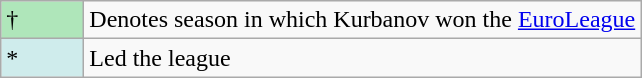<table class="wikitable">
<tr>
<td style="background:#AFE6BA; width:3em;">†</td>
<td>Denotes season in which Kurbanov won the <a href='#'>EuroLeague</a></td>
</tr>
<tr>
<td style="background:#CFECEC; width:1em">*</td>
<td>Led the league</td>
</tr>
</table>
